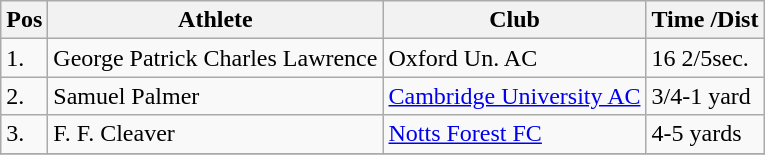<table class="wikitable">
<tr>
<th>Pos</th>
<th>Athlete</th>
<th>Club</th>
<th>Time /Dist</th>
</tr>
<tr>
<td>1.</td>
<td>George Patrick Charles Lawrence</td>
<td>Oxford Un. AC</td>
<td>16 2/5sec.</td>
</tr>
<tr>
<td>2.</td>
<td>Samuel Palmer</td>
<td><a href='#'>Cambridge University AC</a></td>
<td>3/4-1 yard</td>
</tr>
<tr>
<td>3.</td>
<td>F. F. Cleaver</td>
<td><a href='#'>Notts Forest FC</a></td>
<td>4-5 yards</td>
</tr>
<tr>
</tr>
</table>
